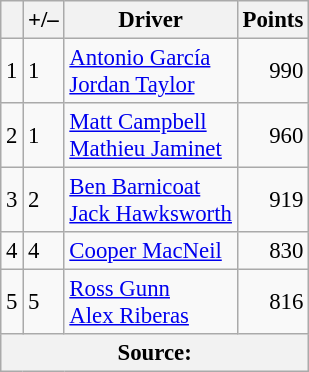<table class="wikitable" style="font-size: 95%;">
<tr>
<th scope="col"></th>
<th scope="col">+/–</th>
<th scope="col">Driver</th>
<th scope="col">Points</th>
</tr>
<tr>
<td align=center>1</td>
<td align="left"> 1</td>
<td> <a href='#'>Antonio García</a><br> <a href='#'>Jordan Taylor</a></td>
<td align=right>990</td>
</tr>
<tr>
<td align=center>2</td>
<td align="left"> 1</td>
<td> <a href='#'>Matt Campbell</a><br> <a href='#'>Mathieu Jaminet</a></td>
<td align=right>960</td>
</tr>
<tr>
<td align=center>3</td>
<td align="left"> 2</td>
<td> <a href='#'>Ben Barnicoat</a><br> <a href='#'>Jack Hawksworth</a></td>
<td align=right>919</td>
</tr>
<tr>
<td align=center>4</td>
<td align="left"> 4</td>
<td> <a href='#'>Cooper MacNeil</a></td>
<td align=right>830</td>
</tr>
<tr>
<td align=center>5</td>
<td align="left"> 5</td>
<td> <a href='#'>Ross Gunn</a><br> <a href='#'>Alex Riberas</a></td>
<td align=right>816</td>
</tr>
<tr>
<th colspan=5>Source:</th>
</tr>
</table>
